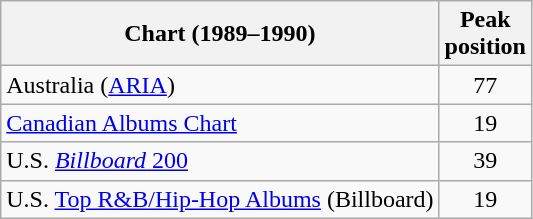<table class="wikitable">
<tr>
<th>Chart (1989–1990)</th>
<th>Peak<br>position</th>
</tr>
<tr>
<td>Australia (<a href='#'>ARIA</a>)</td>
<td align="center">77</td>
</tr>
<tr>
<td><a href='#'>Canadian Albums Chart</a></td>
<td style="text-align:center;">19</td>
</tr>
<tr>
<td>U.S. <a href='#'><em>Billboard</em> 200</a></td>
<td style="text-align:center;">39</td>
</tr>
<tr>
<td>U.S. <a href='#'>Top R&B/Hip-Hop Albums</a> (Billboard)</td>
<td style="text-align:center;">19</td>
</tr>
</table>
